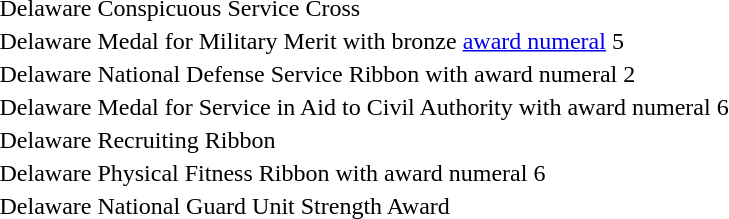<table>
<tr>
<td></td>
<td>Delaware Conspicuous Service Cross</td>
</tr>
<tr>
<td><span></span></td>
<td>Delaware Medal for Military Merit with bronze <a href='#'>award numeral</a> 5</td>
</tr>
<tr>
<td><span></span></td>
<td>Delaware National Defense Service Ribbon with award numeral 2</td>
</tr>
<tr>
<td><span></span></td>
<td>Delaware Medal for Service in Aid to Civil Authority with award numeral 6</td>
</tr>
<tr>
<td></td>
<td>Delaware Recruiting Ribbon</td>
</tr>
<tr>
<td><span></span></td>
<td>Delaware Physical Fitness Ribbon with award numeral 6</td>
</tr>
<tr>
<td></td>
<td>Delaware National Guard Unit Strength Award</td>
</tr>
</table>
